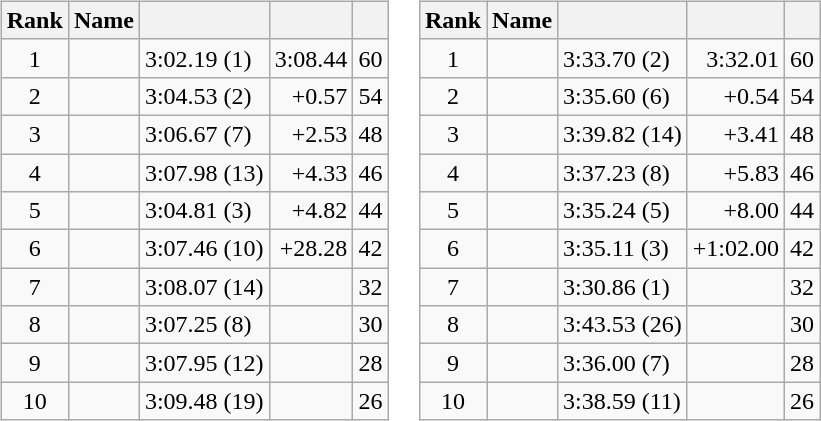<table border="0">
<tr>
<td valign="top"><br><table class="wikitable">
<tr>
<th>Rank</th>
<th>Name</th>
<th></th>
<th></th>
<th></th>
</tr>
<tr>
<td style="text-align:center;">1</td>
<td></td>
<td>3:02.19 (1)</td>
<td align="right">3:08.44</td>
<td>60</td>
</tr>
<tr>
<td style="text-align:center;">2</td>
<td></td>
<td>3:04.53 (2)</td>
<td align="right">+0.57</td>
<td>54</td>
</tr>
<tr>
<td style="text-align:center;">3</td>
<td></td>
<td>3:06.67 (7)</td>
<td align="right">+2.53</td>
<td>48</td>
</tr>
<tr>
<td style="text-align:center;">4</td>
<td></td>
<td>3:07.98 (13)</td>
<td align="right">+4.33</td>
<td>46</td>
</tr>
<tr>
<td style="text-align:center;">5</td>
<td></td>
<td>3:04.81 (3)</td>
<td align="right">+4.82</td>
<td>44</td>
</tr>
<tr>
<td style="text-align:center;">6</td>
<td></td>
<td>3:07.46 (10)</td>
<td align="right">+28.28</td>
<td>42</td>
</tr>
<tr>
<td style="text-align:center;">7</td>
<td></td>
<td>3:08.07 (14)</td>
<td align="center"></td>
<td>32</td>
</tr>
<tr>
<td style="text-align:center;">8</td>
<td></td>
<td>3:07.25 (8)</td>
<td align="center"></td>
<td>30</td>
</tr>
<tr>
<td style="text-align:center;">9</td>
<td></td>
<td>3:07.95 (12)</td>
<td align="center"></td>
<td>28</td>
</tr>
<tr>
<td style="text-align:center;">10</td>
<td></td>
<td>3:09.48 (19)</td>
<td align="center"></td>
<td>26</td>
</tr>
</table>
</td>
<td valign="top"><br><table class="wikitable">
<tr>
<th>Rank</th>
<th>Name</th>
<th></th>
<th></th>
<th></th>
</tr>
<tr>
<td style="text-align:center;">1</td>
<td></td>
<td>3:33.70 (2)</td>
<td align="right">3:32.01</td>
<td>60</td>
</tr>
<tr>
<td style="text-align:center;">2</td>
<td></td>
<td>3:35.60 (6)</td>
<td align="right">+0.54</td>
<td>54</td>
</tr>
<tr>
<td style="text-align:center;">3</td>
<td></td>
<td>3:39.82 (14)</td>
<td align="right">+3.41</td>
<td>48</td>
</tr>
<tr>
<td style="text-align:center;">4</td>
<td></td>
<td>3:37.23 (8)</td>
<td align="right">+5.83</td>
<td>46</td>
</tr>
<tr>
<td style="text-align:center;">5</td>
<td></td>
<td>3:35.24 (5)</td>
<td align="right">+8.00</td>
<td>44</td>
</tr>
<tr>
<td style="text-align:center;">6</td>
<td></td>
<td>3:35.11 (3)</td>
<td align="right">+1:02.00</td>
<td>42</td>
</tr>
<tr>
<td style="text-align:center;">7</td>
<td></td>
<td>3:30.86 (1)</td>
<td align="center"></td>
<td>32</td>
</tr>
<tr>
<td style="text-align:center;">8</td>
<td></td>
<td>3:43.53 (26)</td>
<td align="center"></td>
<td>30</td>
</tr>
<tr>
<td style="text-align:center;">9</td>
<td></td>
<td>3:36.00 (7)</td>
<td align="center"></td>
<td>28</td>
</tr>
<tr>
<td style="text-align:center;">10</td>
<td></td>
<td>3:38.59 (11)</td>
<td align="center"></td>
<td>26</td>
</tr>
</table>
</td>
</tr>
</table>
